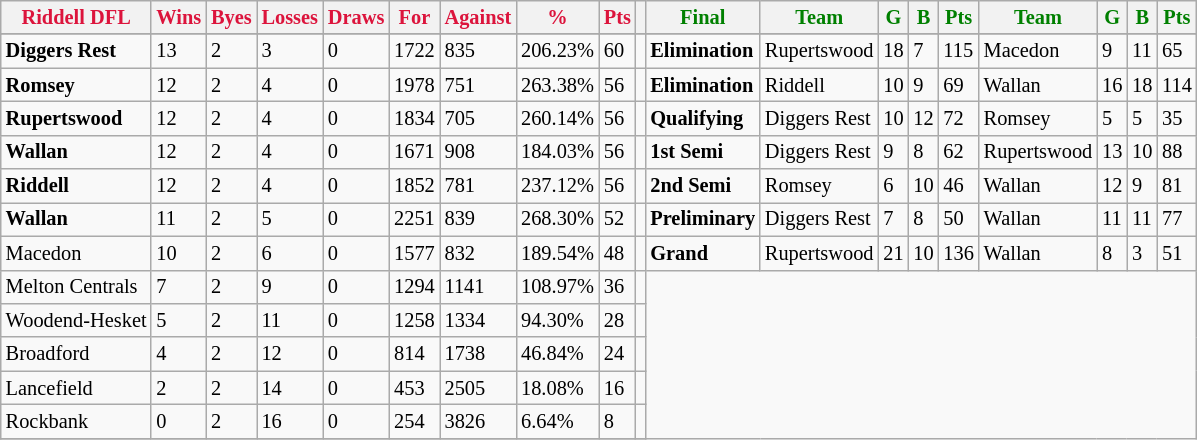<table style="font-size: 85%; text-align: left;" class="wikitable">
<tr>
<th style="color:crimson">Riddell DFL</th>
<th style="color:crimson">Wins</th>
<th style="color:crimson">Byes</th>
<th style="color:crimson">Losses</th>
<th style="color:crimson">Draws</th>
<th style="color:crimson">For</th>
<th style="color:crimson">Against</th>
<th style="color:crimson">%</th>
<th style="color:crimson">Pts</th>
<th></th>
<th style="color:green">Final</th>
<th style="color:green">Team</th>
<th style="color:green">G</th>
<th style="color:green">B</th>
<th style="color:green">Pts</th>
<th style="color:green">Team</th>
<th style="color:green">G</th>
<th style="color:green">B</th>
<th style="color:green">Pts</th>
</tr>
<tr>
</tr>
<tr>
</tr>
<tr>
<td><strong>	Diggers Rest	</strong></td>
<td>13</td>
<td>2</td>
<td>3</td>
<td>0</td>
<td>1722</td>
<td>835</td>
<td>206.23%</td>
<td>60</td>
<td></td>
<td><strong>Elimination</strong></td>
<td>Rupertswood</td>
<td>18</td>
<td>7</td>
<td>115</td>
<td>Macedon</td>
<td>9</td>
<td>11</td>
<td>65</td>
</tr>
<tr>
<td><strong>	Romsey	</strong></td>
<td>12</td>
<td>2</td>
<td>4</td>
<td>0</td>
<td>1978</td>
<td>751</td>
<td>263.38%</td>
<td>56</td>
<td></td>
<td><strong>Elimination</strong></td>
<td>Riddell</td>
<td>10</td>
<td>9</td>
<td>69</td>
<td>Wallan</td>
<td>16</td>
<td>18</td>
<td>114</td>
</tr>
<tr>
<td><strong>	Rupertswood	</strong></td>
<td>12</td>
<td>2</td>
<td>4</td>
<td>0</td>
<td>1834</td>
<td>705</td>
<td>260.14%</td>
<td>56</td>
<td></td>
<td><strong>Qualifying</strong></td>
<td>Diggers Rest</td>
<td>10</td>
<td>12</td>
<td>72</td>
<td>Romsey</td>
<td>5</td>
<td>5</td>
<td>35</td>
</tr>
<tr>
<td><strong>	Wallan	</strong></td>
<td>12</td>
<td>2</td>
<td>4</td>
<td>0</td>
<td>1671</td>
<td>908</td>
<td>184.03%</td>
<td>56</td>
<td></td>
<td><strong>1st Semi</strong></td>
<td>Diggers Rest</td>
<td>9</td>
<td>8</td>
<td>62</td>
<td>Rupertswood</td>
<td>13</td>
<td>10</td>
<td>88</td>
</tr>
<tr>
<td><strong>	Riddell	</strong></td>
<td>12</td>
<td>2</td>
<td>4</td>
<td>0</td>
<td>1852</td>
<td>781</td>
<td>237.12%</td>
<td>56</td>
<td></td>
<td><strong>2nd Semi</strong></td>
<td>Romsey</td>
<td>6</td>
<td>10</td>
<td>46</td>
<td>Wallan</td>
<td>12</td>
<td>9</td>
<td>81</td>
</tr>
<tr>
<td><strong>	Wallan	</strong></td>
<td>11</td>
<td>2</td>
<td>5</td>
<td>0</td>
<td>2251</td>
<td>839</td>
<td>268.30%</td>
<td>52</td>
<td></td>
<td><strong>Preliminary</strong></td>
<td>Diggers Rest</td>
<td>7</td>
<td>8</td>
<td>50</td>
<td>Wallan</td>
<td>11</td>
<td>11</td>
<td>77</td>
</tr>
<tr>
<td>Macedon</td>
<td>10</td>
<td>2</td>
<td>6</td>
<td>0</td>
<td>1577</td>
<td>832</td>
<td>189.54%</td>
<td>48</td>
<td></td>
<td><strong>Grand</strong></td>
<td>Rupertswood</td>
<td>21</td>
<td>10</td>
<td>136</td>
<td>Wallan</td>
<td>8</td>
<td>3</td>
<td>51</td>
</tr>
<tr>
<td>Melton Centrals</td>
<td>7</td>
<td>2</td>
<td>9</td>
<td>0</td>
<td>1294</td>
<td>1141</td>
<td>108.97%</td>
<td>36</td>
<td></td>
</tr>
<tr>
<td>Woodend-Hesket</td>
<td>5</td>
<td>2</td>
<td>11</td>
<td>0</td>
<td>1258</td>
<td>1334</td>
<td>94.30%</td>
<td>28</td>
<td></td>
</tr>
<tr>
<td>Broadford</td>
<td>4</td>
<td>2</td>
<td>12</td>
<td>0</td>
<td>814</td>
<td>1738</td>
<td>46.84%</td>
<td>24</td>
<td></td>
</tr>
<tr>
<td>Lancefield</td>
<td>2</td>
<td>2</td>
<td>14</td>
<td>0</td>
<td>453</td>
<td>2505</td>
<td>18.08%</td>
<td>16</td>
<td></td>
</tr>
<tr>
<td>Rockbank</td>
<td>0</td>
<td>2</td>
<td>16</td>
<td>0</td>
<td>254</td>
<td>3826</td>
<td>6.64%</td>
<td>8</td>
<td></td>
</tr>
<tr>
</tr>
</table>
